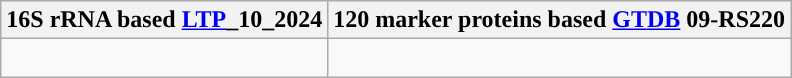<table class="wikitable">
<tr>
<th colspan=1>16S rRNA based <a href='#'>LTP</a>_10_2024</th>
<th colspan=1>120 marker proteins based <a href='#'>GTDB</a> 09-RS220</th>
</tr>
<tr>
<td style="vertical-align:top"><br></td>
<td><br></td>
</tr>
</table>
